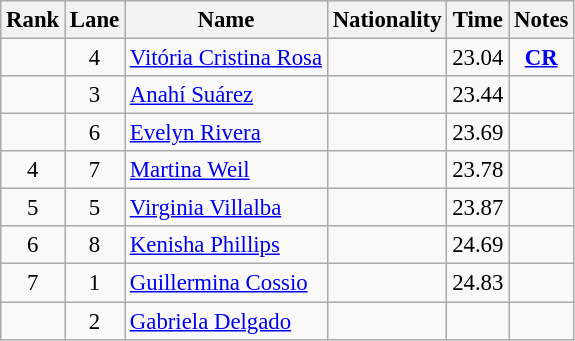<table class="wikitable sortable" style="text-align:center;font-size:95%">
<tr>
<th>Rank</th>
<th>Lane</th>
<th>Name</th>
<th>Nationality</th>
<th>Time</th>
<th>Notes</th>
</tr>
<tr>
<td></td>
<td>4</td>
<td align=left><a href='#'>Vitória Cristina Rosa</a></td>
<td align=left></td>
<td>23.04</td>
<td><strong><a href='#'>CR</a></strong></td>
</tr>
<tr>
<td></td>
<td>3</td>
<td align=left><a href='#'>Anahí Suárez</a></td>
<td align=left></td>
<td>23.44</td>
<td></td>
</tr>
<tr>
<td></td>
<td>6</td>
<td align=left><a href='#'>Evelyn Rivera</a></td>
<td align=left></td>
<td>23.69</td>
<td></td>
</tr>
<tr>
<td>4</td>
<td>7</td>
<td align=left><a href='#'>Martina Weil</a></td>
<td align=left></td>
<td>23.78</td>
<td></td>
</tr>
<tr>
<td>5</td>
<td>5</td>
<td align=left><a href='#'>Virginia Villalba</a></td>
<td align=left></td>
<td>23.87</td>
<td></td>
</tr>
<tr>
<td>6</td>
<td>8</td>
<td align=left><a href='#'>Kenisha Phillips</a></td>
<td align=left></td>
<td>24.69</td>
<td></td>
</tr>
<tr>
<td>7</td>
<td>1</td>
<td align=left><a href='#'>Guillermina Cossio</a></td>
<td align=left></td>
<td>24.83</td>
<td></td>
</tr>
<tr>
<td></td>
<td>2</td>
<td align=left><a href='#'>Gabriela Delgado</a></td>
<td align=left></td>
<td></td>
<td></td>
</tr>
</table>
